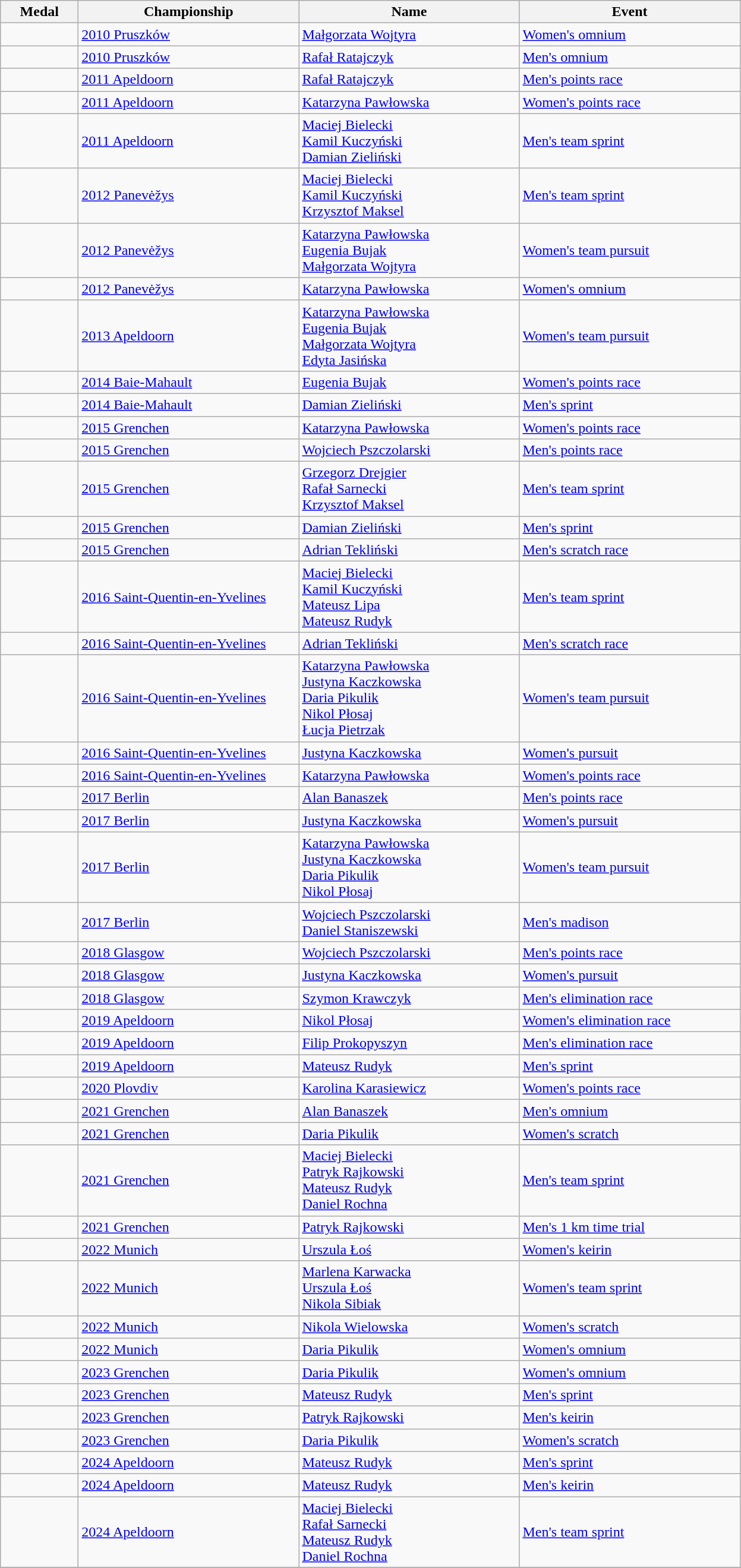<table class="wikitable sortable">
<tr>
<th style="width:5em">Medal</th>
<th style="width:15em">Championship</th>
<th style="width:15em">Name</th>
<th style="width:15em">Event</th>
</tr>
<tr>
<td></td>
<td> <a href='#'>2010 Pruszków</a></td>
<td><a href='#'>Małgorzata Wojtyra</a></td>
<td><a href='#'>Women's omnium</a></td>
</tr>
<tr>
<td></td>
<td> <a href='#'>2010 Pruszków</a></td>
<td><a href='#'>Rafał Ratajczyk</a></td>
<td><a href='#'>Men's omnium</a></td>
</tr>
<tr>
<td></td>
<td> <a href='#'>2011 Apeldoorn</a></td>
<td><a href='#'>Rafał Ratajczyk</a></td>
<td><a href='#'>Men's points race</a></td>
</tr>
<tr>
<td></td>
<td> <a href='#'>2011 Apeldoorn</a></td>
<td><a href='#'>Katarzyna Pawłowska</a></td>
<td><a href='#'>Women's points race</a></td>
</tr>
<tr>
<td></td>
<td> <a href='#'>2011 Apeldoorn</a></td>
<td><a href='#'>Maciej Bielecki</a><br><a href='#'>Kamil Kuczyński</a><br><a href='#'>Damian Zieliński</a></td>
<td><a href='#'>Men's team sprint</a></td>
</tr>
<tr>
<td></td>
<td> <a href='#'>2012 Panevėžys</a></td>
<td><a href='#'>Maciej Bielecki</a><br><a href='#'>Kamil Kuczyński</a><br><a href='#'>Krzysztof Maksel</a></td>
<td><a href='#'>Men's team sprint</a></td>
</tr>
<tr>
<td></td>
<td> <a href='#'>2012 Panevėžys</a></td>
<td><a href='#'>Katarzyna Pawłowska</a><br><a href='#'>Eugenia Bujak</a><br><a href='#'>Małgorzata Wojtyra</a></td>
<td><a href='#'>Women's team pursuit</a></td>
</tr>
<tr>
<td></td>
<td> <a href='#'>2012 Panevėžys</a></td>
<td><a href='#'>Katarzyna Pawłowska</a></td>
<td><a href='#'>Women's omnium</a></td>
</tr>
<tr>
<td></td>
<td> <a href='#'>2013 Apeldoorn</a></td>
<td><a href='#'>Katarzyna Pawłowska</a><br><a href='#'>Eugenia Bujak</a><br><a href='#'>Małgorzata Wojtyra</a><br><a href='#'>Edyta Jasińska</a></td>
<td><a href='#'>Women's team pursuit</a></td>
</tr>
<tr>
<td></td>
<td> <a href='#'>2014 Baie-Mahault</a></td>
<td><a href='#'>Eugenia Bujak</a></td>
<td><a href='#'>Women's points race</a></td>
</tr>
<tr>
<td></td>
<td> <a href='#'>2014 Baie-Mahault</a></td>
<td><a href='#'>Damian Zieliński</a></td>
<td><a href='#'>Men's sprint</a></td>
</tr>
<tr>
<td></td>
<td> <a href='#'>2015 Grenchen</a></td>
<td><a href='#'>Katarzyna Pawłowska</a></td>
<td><a href='#'>Women's points race</a></td>
</tr>
<tr>
<td></td>
<td> <a href='#'>2015 Grenchen</a></td>
<td><a href='#'>Wojciech Pszczolarski</a></td>
<td><a href='#'>Men's points race</a></td>
</tr>
<tr>
<td></td>
<td> <a href='#'>2015 Grenchen</a></td>
<td><a href='#'>Grzegorz Drejgier</a><br><a href='#'>Rafał Sarnecki</a><br><a href='#'>Krzysztof Maksel</a></td>
<td><a href='#'>Men's team sprint</a></td>
</tr>
<tr>
<td></td>
<td> <a href='#'>2015 Grenchen</a></td>
<td><a href='#'>Damian Zieliński</a></td>
<td><a href='#'>Men's sprint</a></td>
</tr>
<tr>
<td></td>
<td> <a href='#'>2015 Grenchen</a></td>
<td><a href='#'>Adrian Tekliński</a></td>
<td><a href='#'>Men's scratch race</a></td>
</tr>
<tr>
<td></td>
<td> <a href='#'>2016 Saint-Quentin-en-Yvelines</a></td>
<td><a href='#'>Maciej Bielecki</a><br><a href='#'>Kamil Kuczyński</a><br><a href='#'>Mateusz Lipa</a><br><a href='#'>Mateusz Rudyk</a></td>
<td><a href='#'>Men's team sprint</a></td>
</tr>
<tr>
<td></td>
<td> <a href='#'>2016 Saint-Quentin-en-Yvelines</a></td>
<td><a href='#'>Adrian Tekliński</a></td>
<td><a href='#'>Men's scratch race</a></td>
</tr>
<tr>
<td></td>
<td> <a href='#'>2016 Saint-Quentin-en-Yvelines</a></td>
<td><a href='#'>Katarzyna Pawłowska</a><br><a href='#'>Justyna Kaczkowska</a><br><a href='#'>Daria Pikulik</a><br><a href='#'>Nikol Płosaj</a><br><a href='#'>Łucja Pietrzak</a></td>
<td><a href='#'>Women's team pursuit</a></td>
</tr>
<tr>
<td></td>
<td> <a href='#'>2016 Saint-Quentin-en-Yvelines</a></td>
<td><a href='#'>Justyna Kaczkowska</a></td>
<td><a href='#'>Women's pursuit</a></td>
</tr>
<tr>
<td></td>
<td> <a href='#'>2016 Saint-Quentin-en-Yvelines</a></td>
<td><a href='#'>Katarzyna Pawłowska</a></td>
<td><a href='#'>Women's points race</a></td>
</tr>
<tr>
<td></td>
<td> <a href='#'>2017 Berlin</a></td>
<td><a href='#'>Alan Banaszek</a></td>
<td><a href='#'>Men's points race</a></td>
</tr>
<tr>
<td></td>
<td> <a href='#'>2017 Berlin</a></td>
<td><a href='#'>Justyna Kaczkowska</a></td>
<td><a href='#'>Women's pursuit</a></td>
</tr>
<tr>
<td></td>
<td> <a href='#'>2017 Berlin</a></td>
<td><a href='#'>Katarzyna Pawłowska</a><br><a href='#'>Justyna Kaczkowska</a><br><a href='#'>Daria Pikulik</a><br><a href='#'>Nikol Płosaj</a></td>
<td><a href='#'>Women's team pursuit</a></td>
</tr>
<tr>
<td></td>
<td> <a href='#'>2017 Berlin</a></td>
<td><a href='#'>Wojciech Pszczolarski</a><br><a href='#'>Daniel Staniszewski</a></td>
<td><a href='#'>Men's madison</a></td>
</tr>
<tr>
<td></td>
<td> <a href='#'>2018 Glasgow</a></td>
<td><a href='#'>Wojciech Pszczolarski</a></td>
<td><a href='#'>Men's points race</a></td>
</tr>
<tr>
<td></td>
<td> <a href='#'>2018 Glasgow</a></td>
<td><a href='#'>Justyna Kaczkowska</a></td>
<td><a href='#'>Women's pursuit</a></td>
</tr>
<tr>
<td></td>
<td> <a href='#'>2018 Glasgow</a></td>
<td><a href='#'>Szymon Krawczyk</a></td>
<td><a href='#'>Men's elimination race</a></td>
</tr>
<tr>
<td></td>
<td> <a href='#'>2019 Apeldoorn</a></td>
<td><a href='#'>Nikol Płosaj</a></td>
<td><a href='#'>Women's elimination race</a></td>
</tr>
<tr>
<td></td>
<td> <a href='#'>2019 Apeldoorn</a></td>
<td><a href='#'>Filip Prokopyszyn</a></td>
<td><a href='#'>Men's elimination race</a></td>
</tr>
<tr>
<td></td>
<td> <a href='#'>2019 Apeldoorn</a></td>
<td><a href='#'>Mateusz Rudyk</a></td>
<td><a href='#'>Men's sprint</a></td>
</tr>
<tr>
<td></td>
<td> <a href='#'>2020 Plovdiv</a></td>
<td><a href='#'>Karolina Karasiewicz</a></td>
<td><a href='#'>Women's points race</a></td>
</tr>
<tr>
<td></td>
<td> <a href='#'>2021 Grenchen</a></td>
<td><a href='#'>Alan Banaszek</a></td>
<td><a href='#'>Men's omnium</a></td>
</tr>
<tr>
<td></td>
<td> <a href='#'>2021 Grenchen</a></td>
<td><a href='#'>Daria Pikulik</a></td>
<td><a href='#'>Women's scratch</a></td>
</tr>
<tr>
<td></td>
<td> <a href='#'>2021 Grenchen</a></td>
<td><a href='#'>Maciej Bielecki</a><br><a href='#'>Patryk Rajkowski</a><br><a href='#'>Mateusz Rudyk</a><br><a href='#'>Daniel Rochna</a></td>
<td><a href='#'>Men's team sprint</a></td>
</tr>
<tr>
<td></td>
<td> <a href='#'>2021 Grenchen</a></td>
<td><a href='#'>Patryk Rajkowski</a></td>
<td><a href='#'>Men's 1 km time trial</a></td>
</tr>
<tr>
<td></td>
<td> <a href='#'>2022 Munich</a></td>
<td><a href='#'>Urszula Łoś</a></td>
<td><a href='#'>Women's keirin</a></td>
</tr>
<tr>
<td></td>
<td> <a href='#'>2022 Munich</a></td>
<td><a href='#'>Marlena Karwacka</a><br><a href='#'>Urszula Łoś</a><br><a href='#'>Nikola Sibiak</a></td>
<td><a href='#'>Women's team sprint</a></td>
</tr>
<tr>
<td></td>
<td> <a href='#'>2022 Munich</a></td>
<td><a href='#'>Nikola Wielowska</a></td>
<td><a href='#'>Women's scratch</a></td>
</tr>
<tr>
<td></td>
<td> <a href='#'>2022 Munich</a></td>
<td><a href='#'>Daria Pikulik</a></td>
<td><a href='#'>Women's omnium</a></td>
</tr>
<tr>
<td></td>
<td> <a href='#'>2023 Grenchen</a></td>
<td><a href='#'>Daria Pikulik</a></td>
<td><a href='#'>Women's omnium</a></td>
</tr>
<tr>
<td></td>
<td> <a href='#'>2023 Grenchen</a></td>
<td><a href='#'>Mateusz Rudyk</a></td>
<td><a href='#'>Men's sprint</a></td>
</tr>
<tr>
<td></td>
<td> <a href='#'>2023 Grenchen</a></td>
<td><a href='#'>Patryk Rajkowski</a></td>
<td><a href='#'>Men's keirin</a></td>
</tr>
<tr>
<td></td>
<td> <a href='#'>2023 Grenchen</a></td>
<td><a href='#'>Daria Pikulik</a></td>
<td><a href='#'>Women's scratch</a></td>
</tr>
<tr>
<td></td>
<td> <a href='#'>2024 Apeldoorn</a></td>
<td><a href='#'>Mateusz Rudyk</a></td>
<td><a href='#'>Men's sprint</a></td>
</tr>
<tr>
<td></td>
<td> <a href='#'>2024 Apeldoorn</a></td>
<td><a href='#'>Mateusz Rudyk</a></td>
<td><a href='#'>Men's keirin</a></td>
</tr>
<tr>
<td></td>
<td> <a href='#'>2024 Apeldoorn</a></td>
<td><a href='#'>Maciej Bielecki</a><br><a href='#'>Rafał Sarnecki</a><br><a href='#'>Mateusz Rudyk</a><br><a href='#'>Daniel Rochna</a></td>
<td><a href='#'>Men's team sprint</a></td>
</tr>
<tr>
</tr>
</table>
